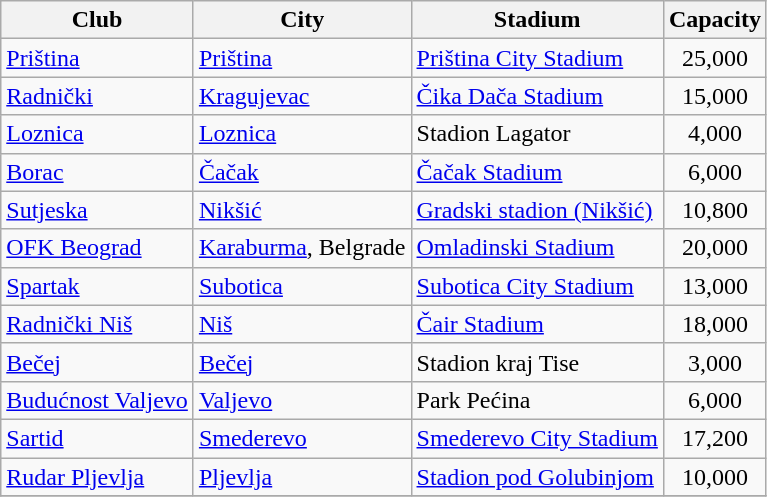<table class="wikitable sortable">
<tr>
<th>Club</th>
<th>City</th>
<th>Stadium</th>
<th>Capacity</th>
</tr>
<tr>
<td><a href='#'>Priština</a></td>
<td><a href='#'>Priština</a></td>
<td><a href='#'>Priština City Stadium</a></td>
<td align="center">25,000</td>
</tr>
<tr>
<td><a href='#'>Radnički</a></td>
<td><a href='#'>Kragujevac</a></td>
<td><a href='#'>Čika Dača Stadium</a></td>
<td align="center">15,000</td>
</tr>
<tr>
<td><a href='#'>Loznica</a></td>
<td><a href='#'>Loznica</a></td>
<td>Stadion Lagator</td>
<td align="center">4,000</td>
</tr>
<tr>
<td><a href='#'>Borac</a></td>
<td><a href='#'>Čačak</a></td>
<td><a href='#'>Čačak Stadium</a></td>
<td align="center">6,000</td>
</tr>
<tr>
<td><a href='#'>Sutjeska</a></td>
<td><a href='#'>Nikšić</a></td>
<td><a href='#'>Gradski stadion (Nikšić)</a></td>
<td align="center">10,800</td>
</tr>
<tr>
<td><a href='#'>OFK Beograd</a></td>
<td><a href='#'>Karaburma</a>, Belgrade</td>
<td><a href='#'>Omladinski Stadium</a></td>
<td align="center">20,000</td>
</tr>
<tr>
<td><a href='#'>Spartak</a></td>
<td><a href='#'>Subotica</a></td>
<td><a href='#'>Subotica City Stadium</a></td>
<td align="center">13,000</td>
</tr>
<tr>
<td><a href='#'>Radnički Niš</a></td>
<td><a href='#'>Niš</a></td>
<td><a href='#'>Čair Stadium</a></td>
<td align="center">18,000</td>
</tr>
<tr>
<td><a href='#'>Bečej</a></td>
<td><a href='#'>Bečej</a></td>
<td>Stadion kraj Tise</td>
<td align="center">3,000</td>
</tr>
<tr>
<td><a href='#'>Budućnost Valjevo</a></td>
<td><a href='#'>Valjevo</a></td>
<td>Park Pećina</td>
<td align="center">6,000</td>
</tr>
<tr>
<td><a href='#'>Sartid</a></td>
<td><a href='#'>Smederevo</a></td>
<td><a href='#'>Smederevo City Stadium</a></td>
<td align="center">17,200</td>
</tr>
<tr>
<td><a href='#'>Rudar Pljevlja</a></td>
<td><a href='#'>Pljevlja</a></td>
<td><a href='#'>Stadion pod Golubinjom</a></td>
<td align="center">10,000</td>
</tr>
<tr>
</tr>
</table>
